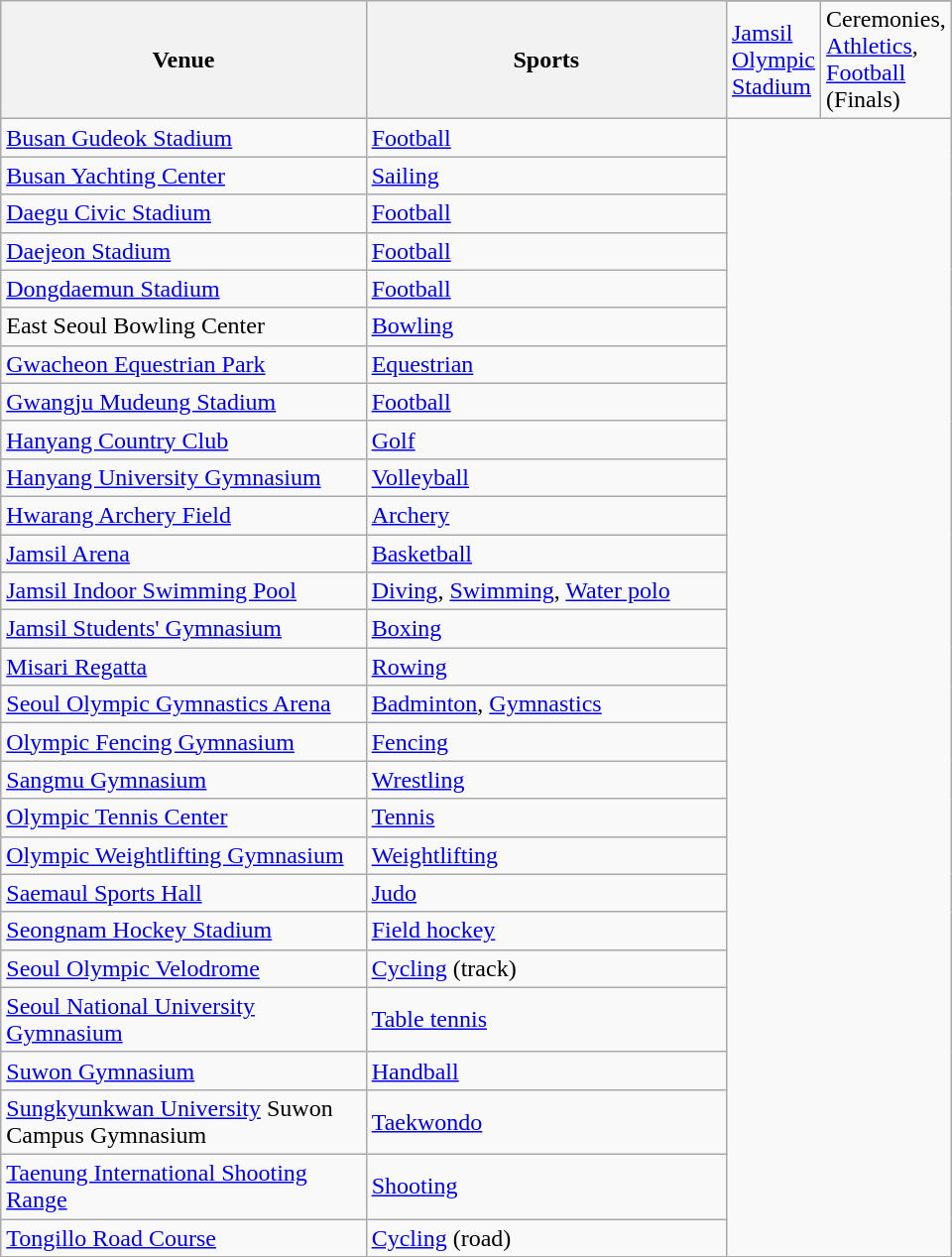<table class="wikitable sortable" width=640px>
<tr>
<th rowspan="2" width=45%>Venue</th>
<th rowspan="2" width=45%>Sports</th>
</tr>
<tr>
<td><a href='#'>Jamsil Olympic Stadium</a></td>
<td>Ceremonies, <a href='#'>Athletics</a>, <a href='#'>Football</a> (Finals)</td>
</tr>
<tr>
<td><a href='#'>Busan Gudeok Stadium</a></td>
<td><a href='#'>Football</a></td>
</tr>
<tr>
<td><a href='#'>Busan Yachting Center</a></td>
<td><a href='#'>Sailing</a></td>
</tr>
<tr>
<td><a href='#'>Daegu Civic Stadium</a></td>
<td><a href='#'>Football</a></td>
</tr>
<tr>
<td><a href='#'>Daejeon Stadium</a></td>
<td><a href='#'>Football</a></td>
</tr>
<tr>
<td><a href='#'>Dongdaemun Stadium</a></td>
<td><a href='#'>Football</a></td>
</tr>
<tr>
<td>East Seoul Bowling Center</td>
<td><a href='#'>Bowling</a></td>
</tr>
<tr>
<td><a href='#'>Gwacheon Equestrian Park</a></td>
<td><a href='#'>Equestrian</a></td>
</tr>
<tr>
<td><a href='#'>Gwangju Mudeung Stadium</a></td>
<td><a href='#'>Football</a></td>
</tr>
<tr>
<td><a href='#'>Hanyang Country Club</a></td>
<td><a href='#'>Golf</a></td>
</tr>
<tr>
<td><a href='#'>Hanyang University Gymnasium</a></td>
<td><a href='#'>Volleyball</a></td>
</tr>
<tr>
<td><a href='#'>Hwarang Archery Field</a></td>
<td><a href='#'>Archery</a></td>
</tr>
<tr>
<td><a href='#'>Jamsil Arena</a></td>
<td><a href='#'>Basketball</a></td>
</tr>
<tr>
<td><a href='#'>Jamsil Indoor Swimming Pool</a></td>
<td><a href='#'>Diving</a>, <a href='#'>Swimming</a>, <a href='#'>Water polo</a></td>
</tr>
<tr>
<td><a href='#'>Jamsil Students' Gymnasium</a></td>
<td><a href='#'>Boxing</a></td>
</tr>
<tr>
<td><a href='#'>Misari Regatta</a></td>
<td><a href='#'>Rowing</a></td>
</tr>
<tr>
<td><a href='#'>Seoul Olympic Gymnastics Arena</a></td>
<td><a href='#'>Badminton</a>, <a href='#'>Gymnastics</a></td>
</tr>
<tr>
<td><a href='#'>Olympic Fencing Gymnasium</a></td>
<td><a href='#'>Fencing</a></td>
</tr>
<tr>
<td><a href='#'>Sangmu Gymnasium</a></td>
<td><a href='#'>Wrestling</a></td>
</tr>
<tr>
<td><a href='#'>Olympic Tennis Center</a></td>
<td><a href='#'>Tennis</a></td>
</tr>
<tr>
<td><a href='#'>Olympic Weightlifting Gymnasium</a></td>
<td><a href='#'>Weightlifting</a></td>
</tr>
<tr>
<td><a href='#'>Saemaul Sports Hall</a></td>
<td><a href='#'>Judo</a></td>
</tr>
<tr>
<td><a href='#'>Seongnam Hockey Stadium</a></td>
<td><a href='#'>Field hockey</a></td>
</tr>
<tr>
<td><a href='#'>Seoul Olympic Velodrome</a></td>
<td><a href='#'>Cycling</a> (track)</td>
</tr>
<tr>
<td><a href='#'>Seoul National University Gymnasium</a></td>
<td><a href='#'>Table tennis</a></td>
</tr>
<tr>
<td><a href='#'>Suwon Gymnasium</a></td>
<td><a href='#'>Handball</a></td>
</tr>
<tr>
<td><a href='#'>Sungkyunkwan University</a> Suwon Campus Gymnasium</td>
<td><a href='#'>Taekwondo</a></td>
</tr>
<tr>
<td><a href='#'>Taenung International Shooting Range</a></td>
<td><a href='#'>Shooting</a></td>
</tr>
<tr>
<td><a href='#'>Tongillo Road Course</a></td>
<td><a href='#'>Cycling</a> (road)</td>
</tr>
</table>
